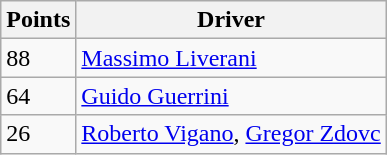<table class="wikitable">
<tr>
<th>Points</th>
<th>Driver</th>
</tr>
<tr>
<td>88</td>
<td> <a href='#'>Massimo Liverani</a></td>
</tr>
<tr>
<td>64</td>
<td> <a href='#'>Guido Guerrini</a></td>
</tr>
<tr>
<td>26</td>
<td> <a href='#'>Roberto Vigano</a>,  <a href='#'>Gregor Zdovc</a></td>
</tr>
</table>
